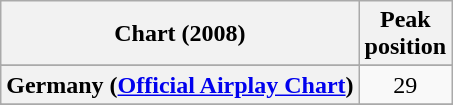<table class="wikitable sortable plainrowheaders" style="text-align:center;">
<tr>
<th align="left">Chart (2008)</th>
<th align="center">Peak<br>position</th>
</tr>
<tr>
</tr>
<tr>
</tr>
<tr>
<th scope="row">Germany (<a href='#'>Official Airplay Chart</a>)</th>
<td style="text-align:center;">29</td>
</tr>
<tr>
</tr>
<tr>
</tr>
<tr>
</tr>
<tr>
</tr>
</table>
